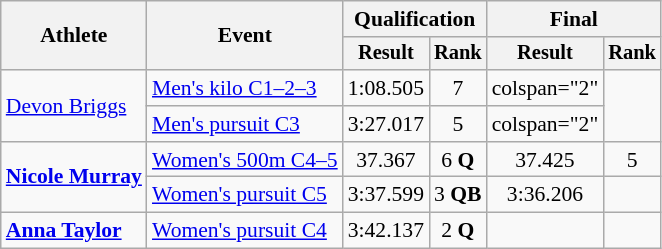<table class="wikitable" style="font-size:90%;text-align:center;">
<tr>
<th rowspan="2">Athlete</th>
<th rowspan="2">Event</th>
<th colspan="2">Qualification</th>
<th colspan="2">Final</th>
</tr>
<tr style="font-size:95%">
<th>Result</th>
<th>Rank</th>
<th>Result</th>
<th>Rank</th>
</tr>
<tr>
<td style="text-align:left;" rowspan=2><a href='#'>Devon Briggs</a></td>
<td style="text-align:left;"><a href='#'>Men's kilo C1–2–3</a></td>
<td>1:08.505</td>
<td>7</td>
<td>colspan="2" </td>
</tr>
<tr>
<td style="text-align:left;"><a href='#'>Men's pursuit C3</a></td>
<td>3:27.017</td>
<td>5</td>
<td>colspan="2"</td>
</tr>
<tr>
<td style="text-align:left;" rowspan=2><strong><a href='#'>Nicole Murray</a></strong></td>
<td style="text-align:left;"><a href='#'>Women's 500m C4–5</a></td>
<td>37.367</td>
<td>6 <strong>Q</strong></td>
<td>37.425</td>
<td>5</td>
</tr>
<tr>
<td style="text-align:left;"><a href='#'>Women's pursuit C5</a></td>
<td>3:37.599</td>
<td>3 <strong>QB</strong></td>
<td>3:36.206</td>
<td></td>
</tr>
<tr>
<td style="text-align:left;"><strong><a href='#'>Anna Taylor</a></strong></td>
<td style="text-align:left;"><a href='#'>Women's pursuit C4</a></td>
<td>3:42.137</td>
<td>2 <strong>Q</strong></td>
<td></td>
<td></td>
</tr>
</table>
